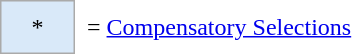<table border=0 cellspacing="0" cellpadding="8">
<tr>
<td style="background:#d9e9f9; border:1px solid #aaa; width:2em; text-align:center;">*</td>
<td>= <a href='#'>Compensatory Selections</a></td>
<td></td>
</tr>
</table>
